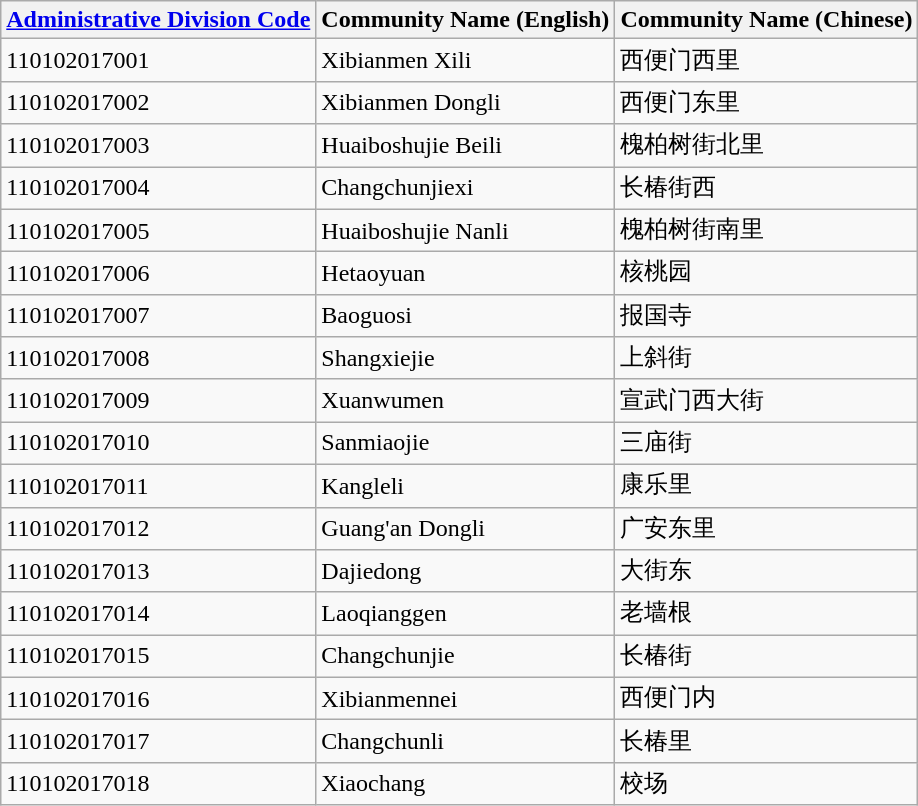<table class="wikitable sortable">
<tr>
<th><a href='#'>Administrative Division Code</a></th>
<th>Community Name (English)</th>
<th>Community Name (Chinese)</th>
</tr>
<tr>
<td>110102017001</td>
<td>Xibianmen Xili</td>
<td>西便门西里</td>
</tr>
<tr>
<td>110102017002</td>
<td>Xibianmen Dongli</td>
<td>西便门东里</td>
</tr>
<tr>
<td>110102017003</td>
<td>Huaiboshujie Beili</td>
<td>槐柏树街北里</td>
</tr>
<tr>
<td>110102017004</td>
<td>Changchunjiexi</td>
<td>长椿街西</td>
</tr>
<tr>
<td>110102017005</td>
<td>Huaiboshujie Nanli</td>
<td>槐柏树街南里</td>
</tr>
<tr>
<td>110102017006</td>
<td>Hetaoyuan</td>
<td>核桃园</td>
</tr>
<tr>
<td>110102017007</td>
<td>Baoguosi</td>
<td>报国寺</td>
</tr>
<tr>
<td>110102017008</td>
<td>Shangxiejie</td>
<td>上斜街</td>
</tr>
<tr>
<td>110102017009</td>
<td>Xuanwumen</td>
<td>宣武门西大街</td>
</tr>
<tr>
<td>110102017010</td>
<td>Sanmiaojie</td>
<td>三庙街</td>
</tr>
<tr>
<td>110102017011</td>
<td>Kangleli</td>
<td>康乐里</td>
</tr>
<tr>
<td>110102017012</td>
<td>Guang'an Dongli</td>
<td>广安东里</td>
</tr>
<tr>
<td>110102017013</td>
<td>Dajiedong</td>
<td>大街东</td>
</tr>
<tr>
<td>110102017014</td>
<td>Laoqianggen</td>
<td>老墙根</td>
</tr>
<tr>
<td>110102017015</td>
<td>Changchunjie</td>
<td>长椿街</td>
</tr>
<tr>
<td>110102017016</td>
<td>Xibianmennei</td>
<td>西便门内</td>
</tr>
<tr>
<td>110102017017</td>
<td>Changchunli</td>
<td>长椿里</td>
</tr>
<tr>
<td>110102017018</td>
<td>Xiaochang</td>
<td>校场</td>
</tr>
</table>
